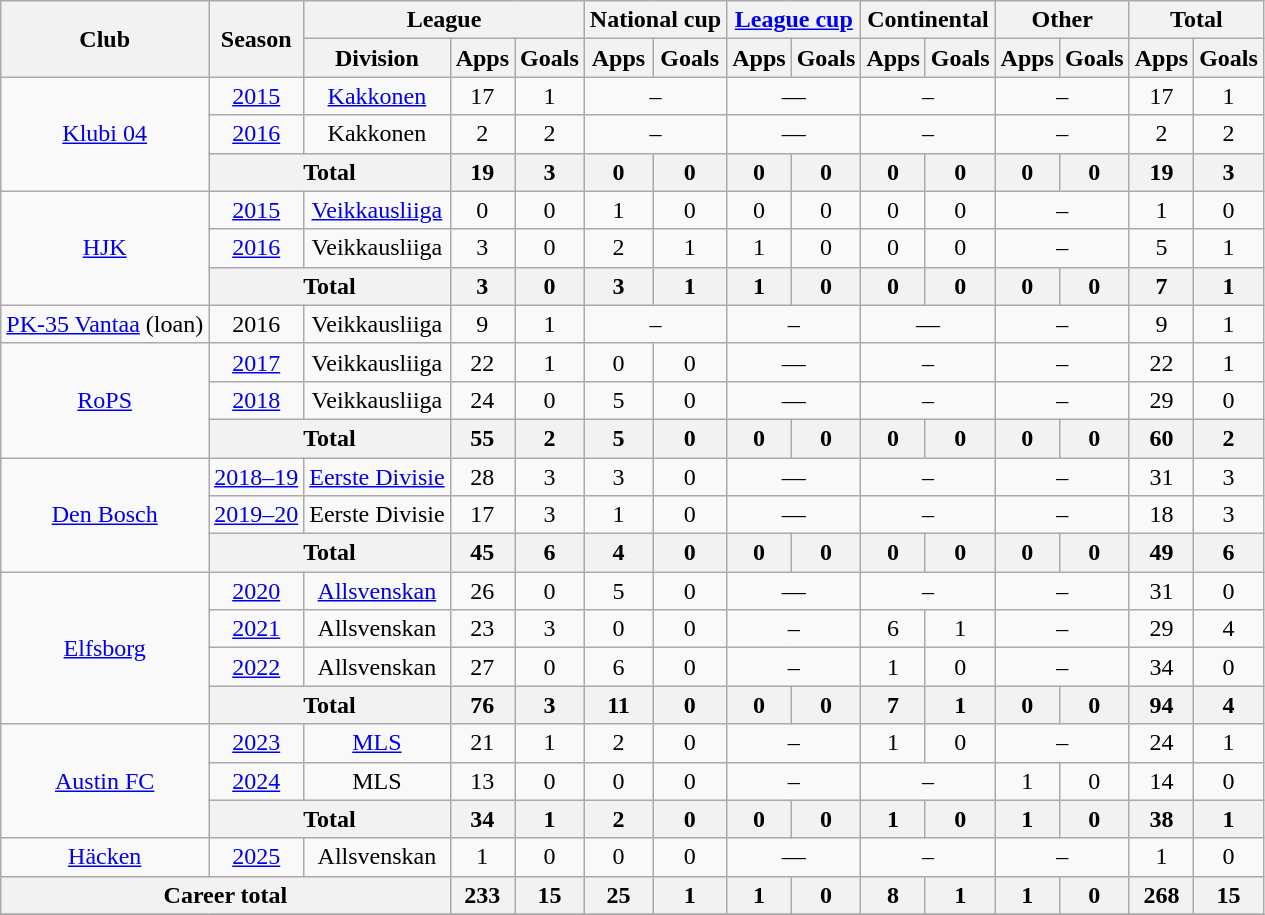<table class="wikitable" style="text-align: center;">
<tr>
<th rowspan="2">Club</th>
<th rowspan="2">Season</th>
<th colspan="3">League</th>
<th colspan="2">National cup</th>
<th colspan="2"><a href='#'>League cup</a></th>
<th colspan="2">Continental</th>
<th colspan="2">Other</th>
<th colspan="2">Total</th>
</tr>
<tr>
<th>Division</th>
<th>Apps</th>
<th>Goals</th>
<th>Apps</th>
<th>Goals</th>
<th>Apps</th>
<th>Goals</th>
<th>Apps</th>
<th>Goals</th>
<th>Apps</th>
<th>Goals</th>
<th>Apps</th>
<th>Goals</th>
</tr>
<tr>
<td rowspan="3"><a href='#'>Klubi 04</a></td>
<td><a href='#'>2015</a></td>
<td><a href='#'>Kakkonen</a></td>
<td>17</td>
<td>1</td>
<td colspan=2>–</td>
<td colspan="2">—</td>
<td colspan=2>–</td>
<td colspan=2>–</td>
<td>17</td>
<td>1</td>
</tr>
<tr>
<td><a href='#'>2016</a></td>
<td>Kakkonen</td>
<td>2</td>
<td>2</td>
<td colspan=2>–</td>
<td colspan="2">—</td>
<td colspan=2>–</td>
<td colspan=2>–</td>
<td>2</td>
<td>2</td>
</tr>
<tr>
<th colspan="2">Total</th>
<th>19</th>
<th>3</th>
<th>0</th>
<th>0</th>
<th>0</th>
<th>0</th>
<th>0</th>
<th>0</th>
<th>0</th>
<th>0</th>
<th>19</th>
<th>3</th>
</tr>
<tr>
<td rowspan="3"><a href='#'>HJK</a></td>
<td><a href='#'>2015</a></td>
<td><a href='#'>Veikkausliiga</a></td>
<td>0</td>
<td>0</td>
<td>1</td>
<td>0</td>
<td>0</td>
<td>0</td>
<td>0</td>
<td>0</td>
<td colspan=2>–</td>
<td>1</td>
<td>0</td>
</tr>
<tr>
<td><a href='#'>2016</a></td>
<td>Veikkausliiga</td>
<td>3</td>
<td>0</td>
<td>2</td>
<td>1</td>
<td>1</td>
<td>0</td>
<td>0</td>
<td>0</td>
<td colspan=2>–</td>
<td>5</td>
<td>1</td>
</tr>
<tr>
<th colspan="2">Total</th>
<th>3</th>
<th>0</th>
<th>3</th>
<th>1</th>
<th>1</th>
<th>0</th>
<th>0</th>
<th>0</th>
<th>0</th>
<th>0</th>
<th>7</th>
<th>1</th>
</tr>
<tr>
<td rowspan="1"><a href='#'>PK-35 Vantaa</a> (loan)</td>
<td 2016 Veikkausliiga>2016</td>
<td>Veikkausliiga</td>
<td>9</td>
<td>1</td>
<td colspan=2>–</td>
<td colspan=2>–</td>
<td colspan="2">—</td>
<td colspan=2>–</td>
<td>9</td>
<td>1</td>
</tr>
<tr>
<td rowspan="3"><a href='#'>RoPS</a></td>
<td><a href='#'>2017</a></td>
<td>Veikkausliiga</td>
<td>22</td>
<td>1</td>
<td>0</td>
<td>0</td>
<td colspan="2">—</td>
<td colspan=2>–</td>
<td colspan=2>–</td>
<td>22</td>
<td>1</td>
</tr>
<tr>
<td><a href='#'>2018</a></td>
<td>Veikkausliiga</td>
<td>24</td>
<td>0</td>
<td>5</td>
<td>0</td>
<td colspan="2">—</td>
<td colspan=2>–</td>
<td colspan=2>–</td>
<td>29</td>
<td>0</td>
</tr>
<tr>
<th colspan="2">Total</th>
<th>55</th>
<th>2</th>
<th>5</th>
<th>0</th>
<th>0</th>
<th>0</th>
<th>0</th>
<th>0</th>
<th>0</th>
<th>0</th>
<th>60</th>
<th>2</th>
</tr>
<tr>
<td rowspan="3"><a href='#'>Den Bosch</a></td>
<td><a href='#'>2018–19</a></td>
<td><a href='#'>Eerste Divisie</a></td>
<td>28</td>
<td>3</td>
<td>3</td>
<td>0</td>
<td colspan="2">—</td>
<td colspan=2>–</td>
<td colspan=2>–</td>
<td>31</td>
<td>3</td>
</tr>
<tr>
<td><a href='#'>2019–20</a></td>
<td>Eerste Divisie</td>
<td>17</td>
<td>3</td>
<td>1</td>
<td>0</td>
<td colspan="2">—</td>
<td colspan=2>–</td>
<td colspan=2>–</td>
<td>18</td>
<td>3</td>
</tr>
<tr>
<th colspan="2">Total</th>
<th>45</th>
<th>6</th>
<th>4</th>
<th>0</th>
<th>0</th>
<th>0</th>
<th>0</th>
<th>0</th>
<th>0</th>
<th>0</th>
<th>49</th>
<th>6</th>
</tr>
<tr>
<td rowspan="4"><a href='#'>Elfsborg</a></td>
<td><a href='#'>2020</a></td>
<td><a href='#'>Allsvenskan</a></td>
<td>26</td>
<td>0</td>
<td>5</td>
<td>0</td>
<td colspan="2">—</td>
<td colspan=2>–</td>
<td colspan=2>–</td>
<td>31</td>
<td>0</td>
</tr>
<tr>
<td><a href='#'>2021</a></td>
<td>Allsvenskan</td>
<td>23</td>
<td>3</td>
<td>0</td>
<td>0</td>
<td colspan=2>–</td>
<td>6</td>
<td>1</td>
<td colspan=2>–</td>
<td>29</td>
<td>4</td>
</tr>
<tr>
<td><a href='#'>2022</a></td>
<td>Allsvenskan</td>
<td>27</td>
<td>0</td>
<td>6</td>
<td>0</td>
<td colspan=2>–</td>
<td>1</td>
<td>0</td>
<td colspan=2>–</td>
<td>34</td>
<td>0</td>
</tr>
<tr>
<th colspan="2">Total</th>
<th>76</th>
<th>3</th>
<th>11</th>
<th>0</th>
<th>0</th>
<th>0</th>
<th>7</th>
<th>1</th>
<th>0</th>
<th>0</th>
<th>94</th>
<th>4</th>
</tr>
<tr>
<td rowspan="3"><a href='#'>Austin FC</a></td>
<td><a href='#'>2023</a></td>
<td><a href='#'>MLS</a></td>
<td>21</td>
<td>1</td>
<td>2</td>
<td>0</td>
<td colspan=2>–</td>
<td>1</td>
<td>0</td>
<td colspan=2>–</td>
<td>24</td>
<td>1</td>
</tr>
<tr>
<td><a href='#'>2024</a></td>
<td>MLS</td>
<td>13</td>
<td>0</td>
<td>0</td>
<td>0</td>
<td colspan=2>–</td>
<td colspan=2>–</td>
<td>1</td>
<td>0</td>
<td>14</td>
<td>0</td>
</tr>
<tr>
<th colspan="2">Total</th>
<th>34</th>
<th>1</th>
<th>2</th>
<th>0</th>
<th>0</th>
<th>0</th>
<th>1</th>
<th>0</th>
<th>1</th>
<th>0</th>
<th>38</th>
<th>1</th>
</tr>
<tr>
<td rowspan="1"><a href='#'>Häcken</a></td>
<td><a href='#'>2025</a></td>
<td>Allsvenskan</td>
<td>1</td>
<td>0</td>
<td>0</td>
<td>0</td>
<td colspan="2">—</td>
<td colspan=2>–</td>
<td colspan=2>–</td>
<td>1</td>
<td>0</td>
</tr>
<tr>
<th colspan="3">Career total</th>
<th>233</th>
<th>15</th>
<th>25</th>
<th>1</th>
<th>1</th>
<th>0</th>
<th>8</th>
<th>1</th>
<th>1</th>
<th>0</th>
<th>268</th>
<th>15</th>
</tr>
<tr>
</tr>
</table>
